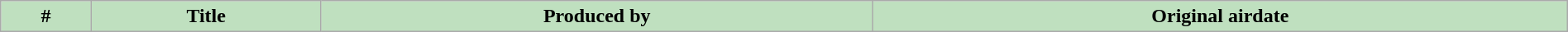<table class="wikitable plainrowheaders" style="width:100%; margin:auto; background:#FFFFFF;">
<tr>
<th style="background-color: #bfe0bf;">#</th>
<th style="background-color: #bfe0bf;">Title</th>
<th style="background-color: #bfe0bf;">Produced by</th>
<th style="background-color: #bfe0bf;">Original airdate<br>

</th>
</tr>
</table>
